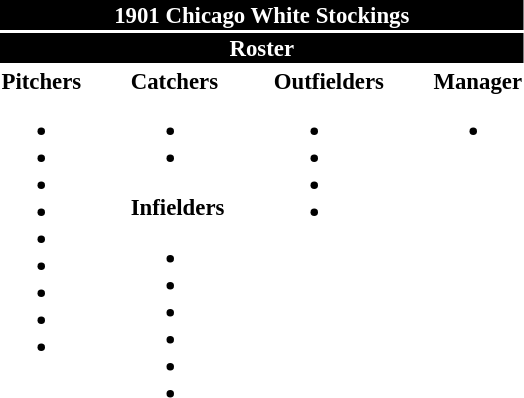<table class="toccolours" style="font-size: 95%;">
<tr>
<th colspan="10" style="background-color: black; color: white; text-align: center;">1901 Chicago White Stockings</th>
</tr>
<tr>
<td colspan="10" style="background-color: black; color: white; text-align: center;"><strong>Roster</strong></td>
</tr>
<tr>
<td valign="top"><strong>Pitchers</strong><br><ul><li></li><li></li><li></li><li></li><li></li><li></li><li></li><li></li><li></li></ul></td>
<td width="25px"></td>
<td valign="top"><strong>Catchers</strong><br><ul><li></li><li></li></ul><strong>Infielders</strong><ul><li></li><li></li><li></li><li></li><li></li><li></li></ul></td>
<td width="25px"></td>
<td valign="top"><strong>Outfielders</strong><br><ul><li></li><li></li><li></li><li></li></ul></td>
<td width="25px"></td>
<td valign="top"><strong>Manager</strong><br><ul><li></li></ul></td>
</tr>
</table>
